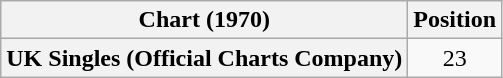<table class="wikitable sortable plainrowheaders" style="text-align:center">
<tr>
<th>Chart (1970)</th>
<th>Position</th>
</tr>
<tr>
<th scope="row">UK Singles (Official Charts Company)</th>
<td align="center">23</td>
</tr>
</table>
